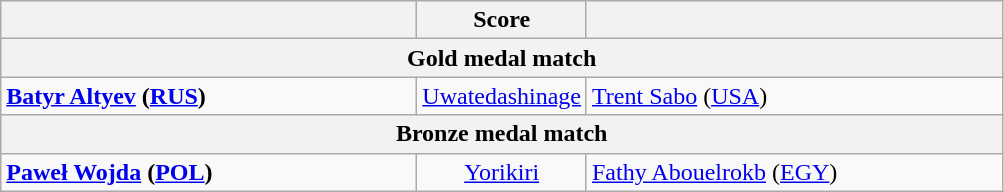<table class="wikitable" style="text-align: left; ">
<tr>
<th align="right" width="270"></th>
<th width="65">Score</th>
<th align="left" width="270"></th>
</tr>
<tr>
<th colspan=3>Gold medal match</th>
</tr>
<tr>
<td><strong> <a href='#'>Batyr Altyev</a> (<a href='#'>RUS</a>)</strong></td>
<td align="center"><a href='#'>Uwatedashinage</a></td>
<td> <a href='#'>Trent Sabo</a> (<a href='#'>USA</a>)</td>
</tr>
<tr>
<th colspan=3>Bronze medal match</th>
</tr>
<tr>
<td><strong> <a href='#'>Paweł Wojda</a> (<a href='#'>POL</a>)</strong></td>
<td align="center"><a href='#'>Yorikiri</a></td>
<td> <a href='#'>Fathy Abouelrokb</a> (<a href='#'>EGY</a>)</td>
</tr>
</table>
